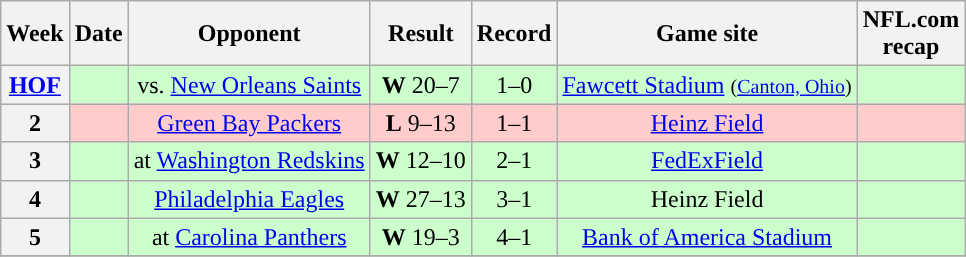<table class="wikitable" style="text-align:center">
<tr>
<th>Week</th>
<th>Date</th>
<th>Opponent</th>
<th>Result</th>
<th>Record</th>
<th>Game site</th>
<th>NFL.com<br>recap</th>
</tr>
<tr style="background:#cfc;">
<th><a href='#'>HOF</a></th>
<td></td>
<td>vs. <a href='#'>New Orleans Saints</a></td>
<td><strong>W</strong> 20–7</td>
<td>1–0</td>
<td><a href='#'>Fawcett Stadium</a> <small>(<a href='#'>Canton, Ohio</a>)</small></td>
<td></td>
</tr>
<tr style="background:#fcc;">
<th>2</th>
<td></td>
<td><a href='#'>Green Bay Packers</a></td>
<td><strong>L</strong> 9–13</td>
<td>1–1</td>
<td><a href='#'>Heinz Field</a></td>
<td></td>
</tr>
<tr style="background: #cfc;">
<th>3</th>
<td></td>
<td>at <a href='#'>Washington Redskins</a></td>
<td><strong>W</strong> 12–10</td>
<td>2–1</td>
<td><a href='#'>FedExField</a></td>
<td></td>
</tr>
<tr style="background: #cfc;">
<th>4</th>
<td></td>
<td><a href='#'>Philadelphia Eagles</a></td>
<td><strong>W</strong> 27–13</td>
<td>3–1</td>
<td>Heinz Field</td>
<td></td>
</tr>
<tr style="background: #cfc;">
<th>5</th>
<td></td>
<td>at <a href='#'>Carolina Panthers</a></td>
<td><strong>W</strong> 19–3</td>
<td>4–1</td>
<td><a href='#'>Bank of America Stadium</a></td>
<td></td>
</tr>
<tr style="background: #cfc;">
</tr>
</table>
